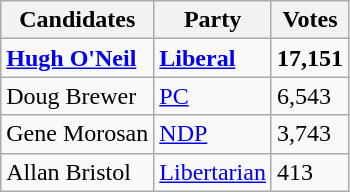<table class="wikitable">
<tr>
<th>Candidates</th>
<th>Party</th>
<th>Votes</th>
</tr>
<tr>
<td><strong><a href='#'>Hugh O'Neil</a></strong></td>
<td><a href='#'><strong>Liberal</strong></a></td>
<td><strong>17,151</strong></td>
</tr>
<tr>
<td>Doug Brewer</td>
<td><a href='#'>PC</a></td>
<td>6,543</td>
</tr>
<tr>
<td>Gene Morosan</td>
<td><a href='#'>NDP</a></td>
<td>3,743</td>
</tr>
<tr>
<td>Allan Bristol</td>
<td><a href='#'>Libertarian</a></td>
<td>413</td>
</tr>
</table>
